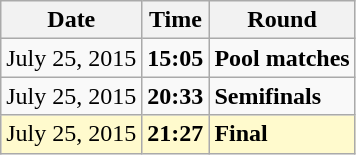<table class="wikitable">
<tr>
<th>Date</th>
<th>Time</th>
<th>Round</th>
</tr>
<tr>
<td>July 25, 2015</td>
<td><strong>15:05</strong></td>
<td><strong>Pool matches</strong></td>
</tr>
<tr>
<td>July 25, 2015</td>
<td><strong>20:33</strong></td>
<td><strong>Semifinals</strong></td>
</tr>
<tr style=background:lemonchiffon>
<td>July 25, 2015</td>
<td><strong>21:27</strong></td>
<td><strong>Final</strong></td>
</tr>
</table>
